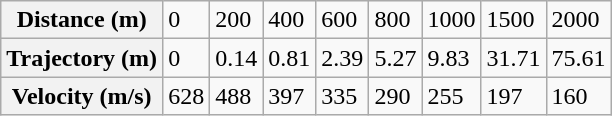<table class="wikitable">
<tr>
<th>Distance (m)</th>
<td>0</td>
<td>200</td>
<td>400</td>
<td>600</td>
<td>800</td>
<td>1000</td>
<td>1500</td>
<td>2000</td>
</tr>
<tr>
<th>Trajectory (m)</th>
<td>0</td>
<td>0.14</td>
<td>0.81</td>
<td>2.39</td>
<td>5.27</td>
<td>9.83</td>
<td>31.71</td>
<td>75.61</td>
</tr>
<tr>
<th>Velocity (m/s)</th>
<td>628</td>
<td>488</td>
<td>397</td>
<td>335</td>
<td>290</td>
<td>255</td>
<td>197</td>
<td>160</td>
</tr>
</table>
